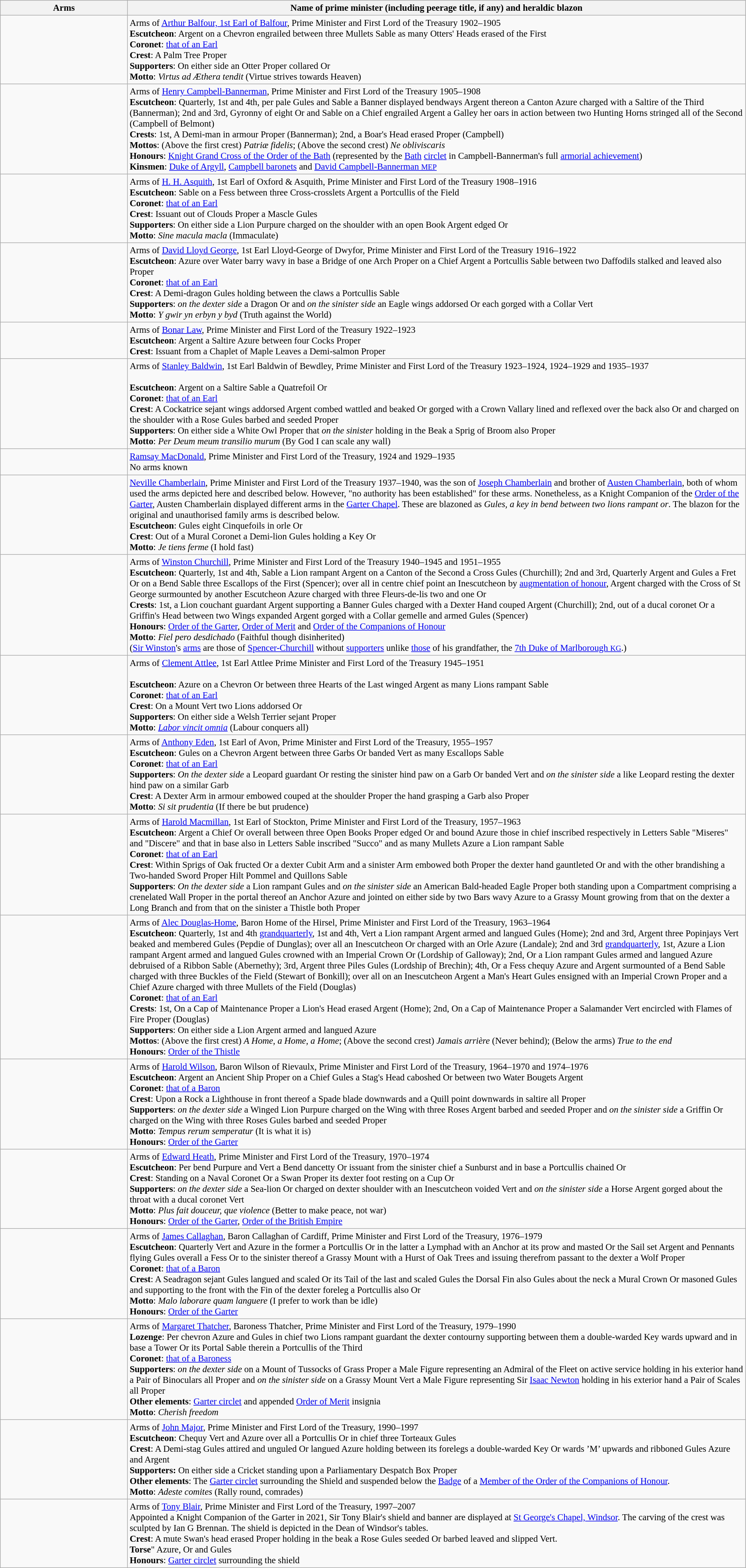<table class=wikitable style=font-size:95%>
<tr style="vertical-align:top; text-align:center;">
<th style="width:206px;">Arms</th>
<th>Name of prime minister (including peerage title, if any) and heraldic blazon</th>
</tr>
<tr valign=top>
<td align=center></td>
<td>Arms of <a href='#'>Arthur Balfour, 1st Earl of Balfour</a>, Prime Minister and First Lord of the Treasury 1902–1905<br><strong>Escutcheon</strong>: Argent on a Chevron engrailed between three Mullets Sable as many Otters' Heads erased of the First<br><strong>Coronet</strong>: <a href='#'>that of an Earl</a><br><strong>Crest</strong>: A Palm Tree Proper<br><strong>Supporters</strong>: On either side an Otter Proper collared Or<br><strong>Motto</strong>: <em>Virtus ad Æthera tendit</em> (Virtue strives towards Heaven)</td>
</tr>
<tr valign=top>
<td align=center></td>
<td>Arms of <a href='#'>Henry Campbell-Bannerman</a>, Prime Minister and First Lord of the Treasury 1905–1908<br><strong>Escutcheon</strong>: Quarterly, 1st and 4th, per pale Gules and Sable a Banner displayed bendways Argent thereon a Canton Azure charged with a Saltire of the Third (Bannerman); 2nd and 3rd, Gyronny of eight Or and Sable on a Chief engrailed Argent a Galley her oars in action between two Hunting Horns stringed all of the Second (Campbell of Belmont)<br><strong>Crests</strong>: 1st, A Demi-man in armour Proper (Bannerman); 2nd, a Boar's Head erased Proper (Campbell)<br><strong>Mottos</strong>: (Above the first crest) <em>Patriæ fidelis</em>; (Above the second crest) <em>Ne obliviscaris</em><br><strong>Honours</strong>: <a href='#'>Knight Grand Cross of the Order of the Bath</a> (represented by the <a href='#'>Bath</a> <a href='#'>circlet</a> in Campbell-Bannerman's full <a href='#'>armorial achievement</a>)<br><strong>Kinsmen</strong>: <a href='#'>Duke of Argyll</a>, <a href='#'>Campbell baronets</a> and <a href='#'>David Campbell-Bannerman <small>MEP</small></a></td>
</tr>
<tr valign=top>
<td align=center></td>
<td>Arms of <a href='#'>H. H. Asquith</a>, 1st Earl of Oxford & Asquith, Prime Minister and First Lord of the Treasury 1908–1916<br><strong>Escutcheon</strong>: Sable on a Fess between three Cross-crosslets Argent a Portcullis of the Field<br><strong>Coronet</strong>: <a href='#'>that of an Earl</a><br><strong>Crest</strong>: Issuant out of Clouds Proper a Mascle Gules<br><strong>Supporters</strong>: On either side a Lion Purpure charged on the shoulder with an open Book Argent edged Or<br><strong>Motto</strong>: <em>Sine macula macla</em> (Immaculate)</td>
</tr>
<tr valign=top>
<td align=center></td>
<td>Arms of <a href='#'>David Lloyd George</a>, 1st Earl Lloyd-George of Dwyfor, Prime Minister and First Lord of the Treasury 1916–1922<br><strong>Escutcheon</strong>: Azure over Water barry wavy in base a Bridge of one Arch Proper on a Chief Argent a Portcullis Sable between two Daffodils stalked and leaved also Proper<br><strong>Coronet</strong>: <a href='#'>that of an Earl</a><br><strong>Crest</strong>: A Demi-dragon Gules holding between the claws a Portcullis Sable<br><strong>Supporters</strong>: <em>on the dexter side</em> a Dragon Or and <em>on the sinister side</em> an Eagle wings addorsed Or each gorged with a Collar Vert<br><strong>Motto</strong>: <em>Y gwir yn erbyn y byd</em> (Truth against the World)</td>
</tr>
<tr valign=top>
<td align=center></td>
<td>Arms of <a href='#'>Bonar Law</a>, Prime Minister and First Lord of the Treasury 1922–1923<br><strong>Escutcheon</strong>: Argent a Saltire Azure between four Cocks Proper<br><strong>Crest</strong>: Issuant from a Chaplet of Maple Leaves a Demi-salmon Proper</td>
</tr>
<tr valign=top>
<td align=center></td>
<td>Arms of <a href='#'>Stanley Baldwin</a>, 1st Earl Baldwin of Bewdley, Prime Minister and First Lord of the Treasury 1923–1924, 1924–1929 and 1935–1937<br><br><strong>Escutcheon</strong>: Argent on a Saltire Sable a Quatrefoil Or<br><strong>Coronet</strong>: <a href='#'>that of an Earl</a><br><strong>Crest</strong>: A Cockatrice sejant wings addorsed Argent combed wattled and beaked Or gorged with a Crown Vallary lined and reflexed over the back also Or and charged on the shoulder with a Rose Gules barbed and seeded Proper<br><strong>Supporters</strong>: On either side a White Owl Proper that <em>on the sinister</em> holding in the Beak a Sprig of Broom also Proper<br><strong>Motto</strong>: <em>Per Deum meum transilio murum</em> (By God I can scale any wall)</td>
</tr>
<tr valign=top>
<td align=center></td>
<td><a href='#'>Ramsay MacDonald</a>, Prime Minister and First Lord of the Treasury, 1924 and 1929–1935<br>No arms known</td>
</tr>
<tr valign=top>
<td align=center></td>
<td><a href='#'>Neville Chamberlain</a>, Prime Minister and First Lord of the Treasury 1937–1940, was the son of <a href='#'>Joseph Chamberlain</a> and brother of <a href='#'>Austen Chamberlain</a>, both of whom used the arms depicted here and described below. However, "no authority has been established" for these arms. Nonetheless, as a Knight Companion of the <a href='#'>Order of the Garter</a>, Austen Chamberlain displayed different arms in the <a href='#'>Garter Chapel</a>. These are blazoned as <em>Gules, a key in bend between two lions rampant or</em>. The blazon for the original and unauthorised family arms is described below.<br><strong>Escutcheon</strong>: Gules eight Cinquefoils in orle Or<br><strong>Crest</strong>: Out of a Mural Coronet a Demi-lion Gules holding a Key Or<br><strong>Motto</strong>: <em>Je tiens ferme</em> (I hold fast)</td>
</tr>
<tr valign=top>
<td align=center></td>
<td>Arms of <a href='#'>Winston Churchill</a>, Prime Minister and First Lord of the Treasury 1940–1945 and 1951–1955<br>
<strong>Escutcheon</strong>: Quarterly, 1st and 4th, Sable a Lion rampant Argent on a Canton of the Second a Cross Gules (Churchill); 2nd and 3rd, Quarterly Argent and Gules a Fret Or on a Bend Sable three Escallops of the First (Spencer); over all in centre chief point an Inescutcheon by <a href='#'>augmentation of honour</a>, Argent charged with the Cross of St George surmounted by another Escutcheon Azure charged with three Fleurs-de-lis two and one Or<br><strong>Crests</strong>: 1st, a Lion couchant guardant Argent supporting a Banner Gules charged with a Dexter Hand couped Argent (Churchill); 2nd, out of a ducal coronet Or a Griffin's Head between two Wings expanded Argent gorged with a Collar gemelle and armed Gules (Spencer)<br><strong>Honours</strong>: <a href='#'>Order of the Garter</a>, <a href='#'>Order of Merit</a> and <a href='#'>Order of the Companions of Honour</a><br><strong>Motto</strong>: <em>Fiel pero desdichado</em> (Faithful though disinherited)<br>(<a href='#'>Sir Winston</a>'s <a href='#'>arms</a> are those of <a href='#'>Spencer-Churchill</a> without <a href='#'>supporters</a> unlike <a href='#'>those</a> of his grandfather, the <a href='#'>7th Duke of Marlborough <small>KG</small></a>.)</td>
</tr>
<tr valign=top>
<td align=center></td>
<td>Arms of <a href='#'>Clement Attlee</a>, 1st Earl Attlee Prime Minister and First Lord of the Treasury 1945–1951<br><br><strong>Escutcheon</strong>: Azure on a Chevron Or between three Hearts of the Last winged Argent as many Lions rampant Sable<br><strong>Coronet</strong>: <a href='#'>that of an Earl</a><br><strong>Crest</strong>: On a Mount Vert two Lions addorsed Or<br><strong>Supporters</strong>: On either side a Welsh Terrier sejant Proper<br><strong>Motto</strong>: <em><a href='#'>Labor vincit omnia</a></em> (Labour conquers all)</td>
</tr>
<tr valign=top>
<td align=center></td>
<td>Arms of <a href='#'>Anthony Eden</a>, 1st Earl of Avon, Prime Minister and First Lord of the Treasury, 1955–1957<br><strong>Escutcheon</strong>: Gules on a Chevron Argent between three Garbs Or banded Vert as many Escallops Sable<br><strong>Coronet</strong>: <a href='#'>that of an Earl</a><br><strong>Supporters</strong>: <em>On the dexter side</em> a Leopard guardant Or resting the sinister hind paw on a Garb Or banded Vert and <em>on the sinister side</em> a like Leopard resting the dexter hind paw on a similar Garb<br><strong>Crest</strong>: A Dexter Arm in armour embowed couped at the shoulder Proper the hand grasping a Garb also Proper<br><strong>Motto</strong>: <em>Si sit prudentia</em> (If there be but prudence)</td>
</tr>
<tr valign=top>
<td align=center></td>
<td>Arms of <a href='#'>Harold Macmillan</a>, 1st Earl of Stockton, Prime Minister and First Lord of the Treasury, 1957–1963<br><strong>Escutcheon</strong>: Argent a Chief Or overall between three Open Books Proper edged Or and bound Azure those in chief inscribed respectively in Letters Sable "Miseres" and "Discere" and that in base also in Letters Sable inscribed "Succo" and as many Mullets Azure a Lion rampant Sable<br><strong>Coronet</strong>: <a href='#'>that of an Earl</a><br><strong>Crest</strong>: Within Sprigs of Oak fructed Or a dexter Cubit Arm and a sinister Arm embowed both Proper the dexter hand gauntleted Or and with the other brandishing a Two-handed Sword Proper Hilt Pommel and Quillons Sable<br><strong>Supporters</strong>: <em>On the dexter side</em> a Lion rampant Gules and <em>on the sinister side</em> an American Bald-headed Eagle Proper both standing upon a Compartment comprising a crenelated Wall Proper in the portal thereof an Anchor Azure and jointed on either side by two Bars wavy Azure to a Grassy Mount growing from that on the dexter a Long Branch and from that on the sinister a Thistle both Proper</td>
</tr>
<tr valign=top>
<td align=center></td>
<td>Arms of <a href='#'>Alec Douglas-Home</a>, Baron Home of the Hirsel, Prime Minister and First Lord of the Treasury, 1963–1964<br><strong>Escutcheon</strong>: Quarterly, 1st and 4th <a href='#'>grandquarterly</a>, 1st and 4th, Vert a Lion rampant Argent armed and langued Gules (Home); 2nd and 3rd, Argent three Popinjays Vert beaked and membered Gules (Pepdie of Dunglas); over all an Inescutcheon Or charged with an Orle Azure (Landale);  2nd and 3rd <a href='#'>grandquarterly</a>, 1st, Azure a Lion rampant Argent armed and langued Gules crowned with an Imperial Crown Or (Lordship of Galloway);  2nd, Or a Lion rampant Gules armed and langued Azure debruised of a Ribbon Sable (Abernethy); 3rd, Argent three Piles Gules (Lordship of Brechin);  4th, Or a Fess chequy Azure and Argent surmounted of a Bend Sable charged with three Buckles of the Field (Stewart of Bonkill);  over all on an Inescutcheon Argent a Man's Heart Gules ensigned with an Imperial Crown Proper and a Chief Azure charged with three Mullets of the Field (Douglas)<br><strong>Coronet</strong>: <a href='#'>that of an Earl</a><br><strong>Crests</strong>: 1st, On a Cap of Maintenance Proper a Lion's Head erased Argent (Home); 2nd, On a Cap of Maintenance Proper a Salamander Vert encircled with Flames of Fire Proper (Douglas)<br><strong>Supporters</strong>: On either side a Lion Argent armed and langued Azure<br><strong>Mottos</strong>: (Above the first crest) <em>A Home, a Home, a Home</em>; (Above the second crest) <em>Jamais arrière</em> (Never behind); (Below the arms) <em>True to the end</em><br><strong>Honours</strong>: <a href='#'>Order of the Thistle</a></td>
</tr>
<tr valign=top>
<td align=center></td>
<td>Arms of <a href='#'>Harold Wilson</a>, Baron Wilson of Rievaulx, Prime Minister and First Lord of the Treasury, 1964–1970 and 1974–1976<br><strong>Escutcheon</strong>: Argent an Ancient Ship Proper on a Chief Gules a Stag's Head caboshed Or between two Water Bougets Argent<br><strong>Coronet</strong>: <a href='#'>that of a Baron</a><br><strong>Crest</strong>: Upon a Rock a Lighthouse in front thereof a Spade blade downwards and a Quill point downwards in saltire all Proper<br><strong>Supporters</strong>: <em>on the dexter side</em> a Winged Lion Purpure charged on the Wing with three Roses Argent barbed and seeded Proper and <em>on the sinister side</em> a Griffin Or charged on the Wing with three Roses Gules barbed and seeded Proper<br><strong>Motto</strong>: <em>Tempus rerum semperatur</em> (It is what it is)<br><strong>Honours</strong>: <a href='#'>Order of the Garter</a></td>
</tr>
<tr valign=top |>
<td align=center></td>
<td>Arms of <a href='#'>Edward Heath</a>, Prime Minister and First Lord of the Treasury, 1970–1974<br><strong>Escutcheon</strong>: Per bend Purpure and Vert a Bend dancetty Or issuant from the sinister chief a Sunburst and in base a Portcullis chained Or<br><strong>Crest</strong>: Standing on a Naval Coronet Or a Swan Proper its dexter foot resting on a Cup Or<br><strong>Supporters</strong>: <em>on the dexter side</em> a Sea-lion Or charged on dexter shoulder with an Inescutcheon voided Vert and <em>on the sinister side</em> a Horse Argent gorged about the throat with a ducal coronet Vert<br><strong>Motto</strong>: <em>Plus fait douceur, que violence</em> (Better to make peace, not war)<br><strong>Honours</strong>: <a href='#'>Order of the Garter</a>, <a href='#'>Order of the British Empire</a></td>
</tr>
<tr valign=top>
<td align=center></td>
<td>Arms of <a href='#'>James Callaghan</a>, Baron Callaghan of Cardiff, Prime Minister and First Lord of the Treasury, 1976–1979<br><strong>Escutcheon</strong>: Quarterly Vert and Azure in the former a Portcullis Or in the latter a Lymphad with an Anchor at its prow and masted Or the Sail set Argent and Pennants flying Gules overall a Fess Or to the sinister thereof a Grassy Mount with a Hurst of Oak Trees and issuing therefrom passant to the dexter a Wolf Proper<br><strong>Coronet</strong>: <a href='#'>that of a Baron</a><br><strong>Crest</strong>: A Seadragon sejant Gules langued and scaled Or its Tail of the last and scaled Gules the Dorsal Fin also Gules about the neck a Mural Crown Or masoned Gules and supporting to the front with the Fin of the dexter foreleg a Portcullis also Or<br><strong>Motto</strong>: <em>Malo laborare quam languere</em> (I prefer to work than be idle)<br><strong>Honours</strong>: <a href='#'>Order of the Garter</a></td>
</tr>
<tr valign=top>
<td align=center></td>
<td>Arms of <a href='#'>Margaret Thatcher</a>, Baroness Thatcher, Prime Minister and First Lord of the Treasury, 1979–1990<br>
<strong>Lozenge</strong>: Per chevron Azure and Gules in chief two Lions rampant guardant the dexter contourny supporting between them a double-warded Key wards upward and in base a Tower Or its Portal Sable therein a Portcullis of the Third<br><strong>Coronet</strong>: <a href='#'>that of a Baroness</a><br><strong>Supporters</strong>: <em>on the dexter side</em> on a Mount of Tussocks of Grass Proper a Male Figure representing an Admiral of the Fleet on active service holding in his exterior hand a Pair of Binoculars all Proper and <em>on the sinister side</em> on a Grassy Mount Vert a Male Figure representing Sir <a href='#'>Isaac Newton</a> holding in his exterior hand a Pair of Scales all Proper<br><strong>Other elements</strong>: <a href='#'>Garter circlet</a> and appended <a href='#'>Order of Merit</a> insignia<br><strong>Motto</strong>: <em>Cherish freedom</em></td>
</tr>
<tr valign=top>
<td align=center></td>
<td>Arms of <a href='#'>John Major</a>, Prime Minister and First Lord of the Treasury, 1990–1997<br>
<strong>Escutcheon</strong>: Chequy Vert and Azure over all a Portcullis Or in chief three Torteaux Gules <br><strong>Crest</strong>: A Demi-stag Gules attired and unguled Or langued Azure holding between its forelegs a double-warded Key Or wards ’M’ upwards and ribboned Gules Azure and Argent<br><strong>Supporters:</strong> On either side a Cricket standing upon a Parliamentary Despatch Box Proper<br><strong>Other elements</strong>: The <a href='#'>Garter circlet</a> surrounding the Shield and suspended below the <a href='#'>Badge</a> of a <a href='#'>Member of the Order of the Companions of Honour</a>.<br><strong>Motto</strong>: <em>Adeste comites</em> (Rally round, comrades)</td>
</tr>
<tr valign=top>
<td align=center></td>
<td>Arms of <a href='#'>Tony Blair</a>, Prime Minister and First Lord of the Treasury, 1997–2007<br>Appointed a Knight Companion of the Garter in 2021, Sir Tony Blair's shield and banner are displayed at <a href='#'>St George's Chapel, Windsor</a>. The carving of the crest was sculpted by Ian G Brennan. The shield is depicted in the Dean of Windsor's tables.<br><strong>Crest</strong>: A mute Swan's head erased Proper holding in the beak a Rose Gules seeded Or barbed leaved and slipped Vert.<br><strong>Torse</strong>" Azure, Or and Gules<br><strong>Honours</strong>: <a href='#'>Garter circlet</a> surrounding the shield</td>
</tr>
</table>
